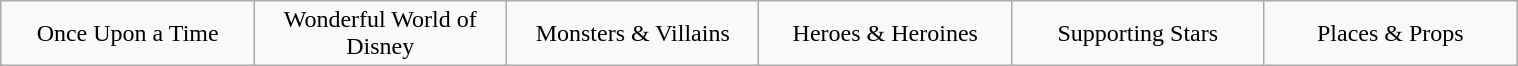<table class="wikitable" style="text-align: center; width: 80%; margin: 1em auto;">
<tr>
<td style="width:70pt;">Once Upon a Time</td>
<td style="width:70pt;">Wonderful World of Disney</td>
<td style="width:70pt;">Monsters & Villains</td>
<td style="width:70pt;">Heroes & Heroines</td>
<td style="width:70pt;">Supporting Stars</td>
<td style="width:70pt;">Places & Props</td>
</tr>
</table>
